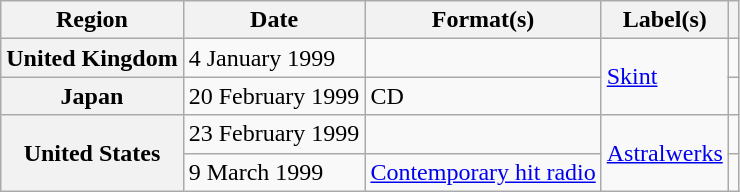<table class="wikitable plainrowheaders">
<tr>
<th scope="col">Region</th>
<th scope="col">Date</th>
<th scope="col">Format(s)</th>
<th scope="col">Label(s)</th>
<th scope="col"></th>
</tr>
<tr>
<th scope="row">United Kingdom</th>
<td>4 January 1999</td>
<td></td>
<td rowspan="2"><a href='#'>Skint</a></td>
<td></td>
</tr>
<tr>
<th scope="row">Japan</th>
<td>20 February 1999</td>
<td>CD</td>
<td></td>
</tr>
<tr>
<th scope="row" rowspan="2">United States</th>
<td>23 February 1999</td>
<td></td>
<td rowspan="2"><a href='#'>Astralwerks</a></td>
<td></td>
</tr>
<tr>
<td>9 March 1999</td>
<td><a href='#'>Contemporary hit radio</a></td>
<td></td>
</tr>
</table>
